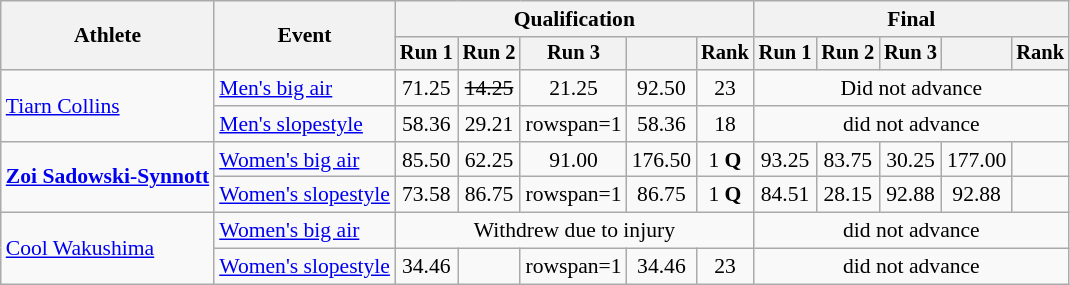<table class=wikitable style=font-size:90%;text-align:center>
<tr>
<th rowspan=2>Athlete</th>
<th rowspan=2>Event</th>
<th colspan="5">Qualification</th>
<th colspan=5>Final</th>
</tr>
<tr style=font-size:95%>
<th>Run 1</th>
<th>Run 2</th>
<th>Run 3</th>
<th></th>
<th>Rank</th>
<th>Run 1</th>
<th>Run 2</th>
<th>Run 3</th>
<th></th>
<th>Rank</th>
</tr>
<tr>
<td rowspan=2 align=left><a href='#'>Tiarn Collins</a></td>
<td align=left><a href='#'>Men's big air</a></td>
<td>71.25</td>
<td><s>14.25</s></td>
<td>21.25</td>
<td>92.50</td>
<td>23</td>
<td colspan=5>Did not advance</td>
</tr>
<tr>
<td align=left><a href='#'>Men's slopestyle</a></td>
<td>58.36</td>
<td>29.21</td>
<td>rowspan=1</td>
<td>58.36</td>
<td>18</td>
<td colspan=5>did not advance</td>
</tr>
<tr>
<td align=left rowspan=2><strong><a href='#'>Zoi Sadowski-Synnott</a></strong></td>
<td align=left><a href='#'>Women's big air</a></td>
<td>85.50</td>
<td>62.25</td>
<td>91.00</td>
<td>176.50</td>
<td>1 <strong>Q</strong></td>
<td>93.25</td>
<td>83.75</td>
<td>30.25</td>
<td>177.00</td>
<td></td>
</tr>
<tr>
<td align=left><a href='#'>Women's slopestyle</a></td>
<td>73.58</td>
<td>86.75</td>
<td>rowspan=1</td>
<td>86.75</td>
<td>1 <strong>Q</strong></td>
<td>84.51</td>
<td>28.15</td>
<td>92.88</td>
<td>92.88</td>
<td></td>
</tr>
<tr>
<td align=left rowspan=2><a href='#'>Cool Wakushima</a></td>
<td align=left><a href='#'>Women's big air</a></td>
<td colspan=5>Withdrew due to injury</td>
<td colspan=5>did not advance</td>
</tr>
<tr>
<td align=left><a href='#'>Women's slopestyle</a></td>
<td>34.46</td>
<td></td>
<td>rowspan=1</td>
<td>34.46</td>
<td>23</td>
<td colspan=5>did not advance</td>
</tr>
</table>
